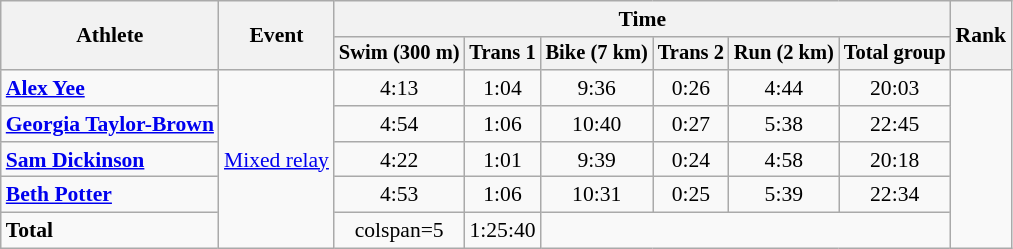<table class="wikitable" style="font-size:90%;text-align:center;">
<tr>
<th rowspan=2>Athlete</th>
<th rowspan=2>Event</th>
<th colspan=6>Time</th>
<th rowspan=2>Rank</th>
</tr>
<tr style="font-size:95%">
<th>Swim (300 m)</th>
<th>Trans 1</th>
<th>Bike (7 km)</th>
<th>Trans 2</th>
<th>Run (2 km)</th>
<th>Total group</th>
</tr>
<tr>
<td align="left"><strong><a href='#'>Alex Yee</a></strong></td>
<td rowspan="5"><a href='#'>Mixed relay</a></td>
<td>4:13</td>
<td>1:04</td>
<td>9:36</td>
<td>0:26</td>
<td>4:44</td>
<td>20:03</td>
<td rowspan="5"></td>
</tr>
<tr>
<td align=left><strong><a href='#'>Georgia Taylor-Brown</a></strong></td>
<td>4:54</td>
<td>1:06</td>
<td>10:40</td>
<td>0:27</td>
<td>5:38</td>
<td>22:45</td>
</tr>
<tr>
<td align="left"><strong><a href='#'>Sam Dickinson</a></strong></td>
<td>4:22</td>
<td>1:01</td>
<td>9:39</td>
<td>0:24</td>
<td>4:58</td>
<td>20:18</td>
</tr>
<tr>
<td align=left><strong><a href='#'>Beth Potter</a></strong></td>
<td>4:53</td>
<td>1:06</td>
<td>10:31</td>
<td>0:25</td>
<td>5:39</td>
<td>22:34</td>
</tr>
<tr align=center>
<td align=left><strong>Total</strong></td>
<td>colspan=5 </td>
<td>1:25:40</td>
</tr>
</table>
